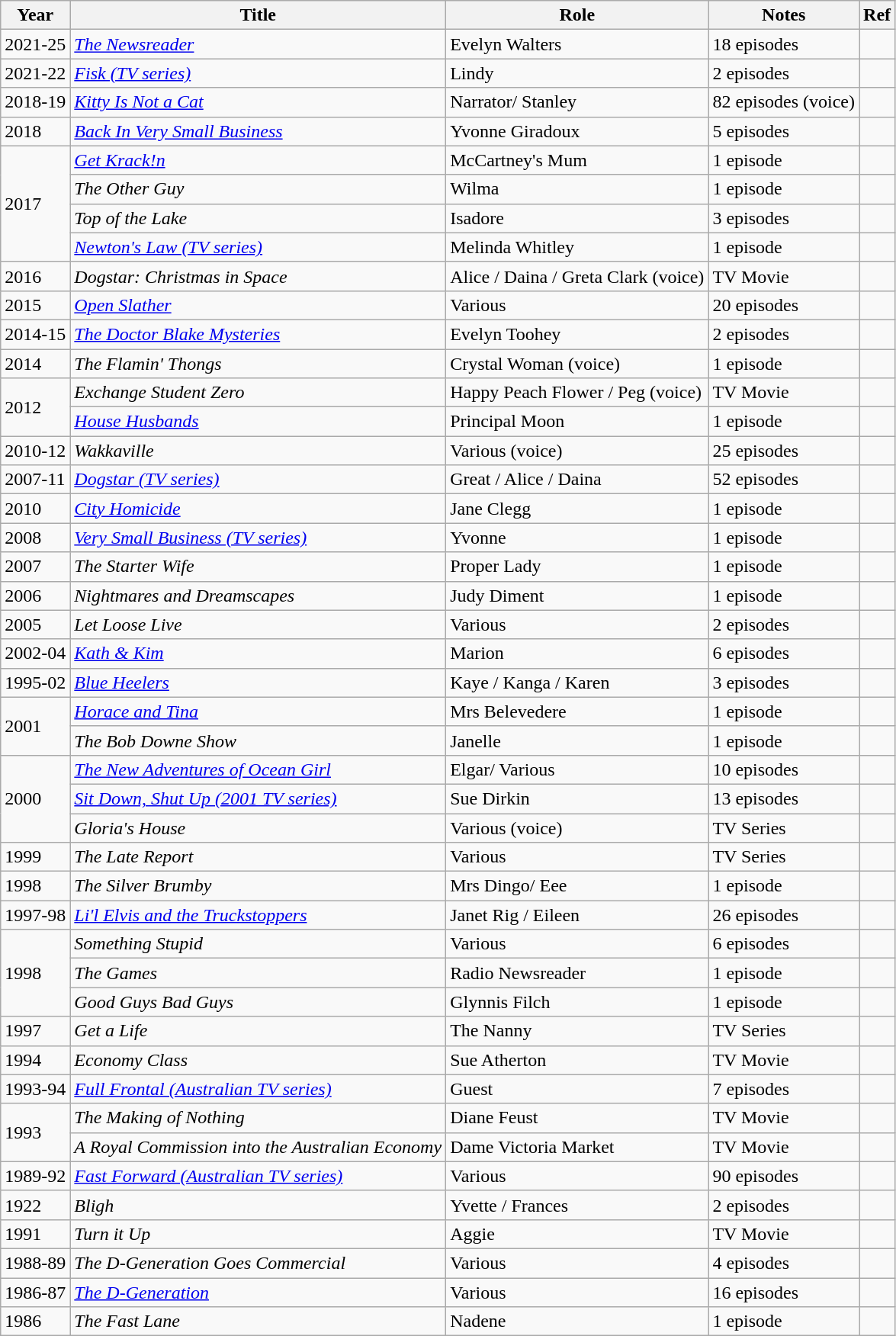<table class="wikitable sortable">
<tr>
<th>Year</th>
<th>Title</th>
<th>Role</th>
<th>Notes</th>
<th>Ref</th>
</tr>
<tr>
<td>2021-25</td>
<td><em><a href='#'>The Newsreader</a></em></td>
<td>Evelyn Walters</td>
<td>18 episodes</td>
<td></td>
</tr>
<tr>
<td>2021-22</td>
<td><em><a href='#'>Fisk (TV series)</a></em></td>
<td>Lindy</td>
<td>2 episodes</td>
<td></td>
</tr>
<tr>
<td>2018-19</td>
<td><em><a href='#'>Kitty Is Not a Cat</a></em></td>
<td>Narrator/ Stanley</td>
<td>82 episodes (voice)</td>
<td></td>
</tr>
<tr>
<td>2018</td>
<td><em><a href='#'>Back In Very Small Business</a></em></td>
<td>Yvonne Giradoux</td>
<td>5 episodes</td>
<td></td>
</tr>
<tr>
<td rowspan="4">2017</td>
<td><em><a href='#'>Get Krack!n</a></em></td>
<td>McCartney's Mum</td>
<td>1 episode</td>
<td></td>
</tr>
<tr>
<td><em>The Other Guy</em></td>
<td>Wilma</td>
<td>1 episode</td>
<td></td>
</tr>
<tr>
<td><em>Top of the Lake</em></td>
<td>Isadore</td>
<td>3 episodes</td>
<td></td>
</tr>
<tr>
<td><em><a href='#'>Newton's Law (TV series)</a></em></td>
<td>Melinda Whitley</td>
<td>1 episode</td>
<td></td>
</tr>
<tr>
<td>2016</td>
<td><em>Dogstar: Christmas in Space</em></td>
<td>Alice / Daina / Greta Clark (voice)</td>
<td>TV Movie</td>
<td></td>
</tr>
<tr>
<td>2015</td>
<td><em><a href='#'>Open Slather</a></em></td>
<td>Various</td>
<td>20 episodes</td>
<td></td>
</tr>
<tr>
<td>2014-15</td>
<td><em><a href='#'>The Doctor Blake Mysteries</a></em></td>
<td>Evelyn Toohey</td>
<td>2 episodes</td>
<td></td>
</tr>
<tr>
<td>2014</td>
<td><em>The Flamin' Thongs</em></td>
<td>Crystal Woman (voice)</td>
<td>1 episode</td>
<td></td>
</tr>
<tr>
<td rowspan="2">2012</td>
<td><em>Exchange Student Zero</em></td>
<td>Happy Peach Flower / Peg (voice)</td>
<td>TV Movie</td>
<td></td>
</tr>
<tr>
<td><em><a href='#'>House Husbands</a></em></td>
<td>Principal Moon</td>
<td>1 episode</td>
<td></td>
</tr>
<tr>
<td>2010-12</td>
<td><em>Wakkaville</em></td>
<td>Various (voice)</td>
<td>25 episodes</td>
<td></td>
</tr>
<tr>
<td>2007-11</td>
<td><em><a href='#'>Dogstar (TV series)</a></em></td>
<td>Great / Alice / Daina</td>
<td>52 episodes</td>
<td></td>
</tr>
<tr>
<td>2010</td>
<td><em><a href='#'>City Homicide</a></em></td>
<td>Jane Clegg</td>
<td>1 episode</td>
<td></td>
</tr>
<tr>
<td>2008</td>
<td><em><a href='#'>Very Small Business (TV series)</a></em></td>
<td>Yvonne</td>
<td>1 episode</td>
<td></td>
</tr>
<tr>
<td>2007</td>
<td><em>The Starter Wife</em></td>
<td>Proper Lady</td>
<td>1 episode</td>
<td></td>
</tr>
<tr>
<td>2006</td>
<td><em>Nightmares and Dreamscapes</em></td>
<td>Judy Diment</td>
<td>1 episode</td>
<td></td>
</tr>
<tr>
<td>2005</td>
<td><em>Let Loose Live</em></td>
<td>Various</td>
<td>2 episodes</td>
<td></td>
</tr>
<tr>
<td>2002-04</td>
<td><em><a href='#'>Kath & Kim</a></em></td>
<td>Marion</td>
<td>6 episodes</td>
<td></td>
</tr>
<tr>
<td>1995-02</td>
<td><em><a href='#'>Blue Heelers</a></em></td>
<td>Kaye / Kanga / Karen</td>
<td>3 episodes</td>
<td></td>
</tr>
<tr>
<td rowspan="2">2001</td>
<td><em><a href='#'>Horace and Tina</a></em></td>
<td>Mrs Belevedere</td>
<td>1 episode</td>
<td></td>
</tr>
<tr>
<td><em>The Bob Downe Show</em></td>
<td>Janelle</td>
<td>1 episode</td>
<td></td>
</tr>
<tr>
<td rowspan="3">2000</td>
<td><em><a href='#'>The New Adventures of Ocean Girl</a></em></td>
<td>Elgar/ Various</td>
<td>10 episodes</td>
<td></td>
</tr>
<tr>
<td><em><a href='#'>Sit Down, Shut Up (2001 TV series)</a></em> </td>
<td>Sue Dirkin</td>
<td>13 episodes</td>
<td></td>
</tr>
<tr>
<td><em>Gloria's House</em></td>
<td>Various (voice)</td>
<td>TV Series</td>
<td></td>
</tr>
<tr>
<td>1999</td>
<td><em>The Late Report</em></td>
<td>Various</td>
<td>TV Series</td>
<td></td>
</tr>
<tr>
<td>1998</td>
<td><em>The Silver Brumby</em></td>
<td>Mrs Dingo/ Eee</td>
<td>1 episode</td>
<td></td>
</tr>
<tr>
<td>1997-98</td>
<td><em><a href='#'>Li'l Elvis and the Truckstoppers</a></em></td>
<td>Janet Rig / Eileen</td>
<td>26 episodes</td>
<td></td>
</tr>
<tr>
<td rowspan="3">1998</td>
<td><em>Something Stupid</em></td>
<td>Various</td>
<td>6 episodes</td>
<td></td>
</tr>
<tr>
<td><em>The Games</em></td>
<td>Radio Newsreader</td>
<td>1 episode</td>
<td></td>
</tr>
<tr>
<td><em>Good Guys Bad Guys</em></td>
<td>Glynnis Filch</td>
<td>1 episode</td>
<td></td>
</tr>
<tr>
<td>1997</td>
<td><em>Get a Life</em></td>
<td>The Nanny</td>
<td>TV Series</td>
<td></td>
</tr>
<tr>
<td>1994</td>
<td><em>Economy Class</em></td>
<td>Sue Atherton</td>
<td>TV Movie</td>
<td></td>
</tr>
<tr>
<td>1993-94</td>
<td><em><a href='#'>Full Frontal (Australian TV series)</a></em></td>
<td>Guest</td>
<td>7 episodes</td>
<td></td>
</tr>
<tr>
<td rowspan="2">1993</td>
<td><em>The Making of Nothing</em></td>
<td>Diane Feust</td>
<td>TV Movie</td>
<td></td>
</tr>
<tr>
<td><em>A Royal Commission into the Australian Economy</em></td>
<td>Dame Victoria Market</td>
<td>TV Movie</td>
<td></td>
</tr>
<tr>
<td>1989-92</td>
<td><em><a href='#'>Fast Forward (Australian TV series)</a></em></td>
<td>Various</td>
<td>90 episodes</td>
<td></td>
</tr>
<tr>
<td>1922</td>
<td><em>Bligh</em></td>
<td>Yvette / Frances</td>
<td>2 episodes</td>
<td></td>
</tr>
<tr>
<td>1991</td>
<td><em>Turn it Up</em></td>
<td>Aggie</td>
<td>TV Movie</td>
<td></td>
</tr>
<tr>
<td>1988-89</td>
<td><em>The D-Generation Goes Commercial</em></td>
<td>Various</td>
<td>4 episodes</td>
<td></td>
</tr>
<tr>
<td>1986-87</td>
<td><em><a href='#'>The D-Generation</a></em></td>
<td>Various</td>
<td>16 episodes</td>
<td></td>
</tr>
<tr>
<td>1986</td>
<td><em>The Fast Lane</em></td>
<td>Nadene</td>
<td>1 episode</td>
<td></td>
</tr>
</table>
